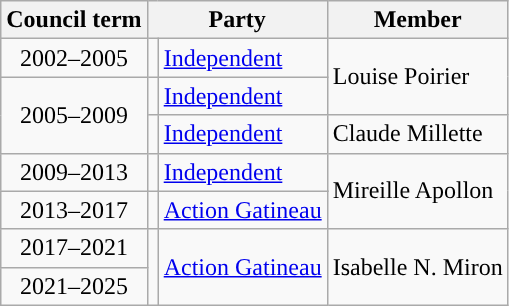<table class="wikitable">
<tr>
<th>Council term</th>
<th colspan="2">Party</th>
<th>Member</th>
</tr>
<tr>
<td align="center">2002–2005</td>
<td style="color:inherit;background-color:"></td>
<td><a href='#'>Independent</a></td>
<td rowspan="2">Louise Poirier</td>
</tr>
<tr>
<td rowspan="2" align="center">2005–2009</td>
<td style="color:inherit;background-color:"></td>
<td><a href='#'>Independent</a></td>
</tr>
<tr>
<td style="color:inherit;background-color:"></td>
<td><a href='#'>Independent</a></td>
<td>Claude Millette</td>
</tr>
<tr>
<td rowspan="2" align="center">2009–2013</td>
<td style="color:inherit;background-color:"></td>
<td><a href='#'>Independent</a></td>
<td rowspan="3">Mireille Apollon</td>
</tr>
<tr>
<td rowspan="2" style="color:inherit;background-color:"></td>
<td rowspan="2"><a href='#'>Action Gatineau</a></td>
</tr>
<tr>
<td align="center">2013–2017</td>
</tr>
<tr>
<td align="center">2017–2021</td>
<td rowspan="2" style="color:inherit;background-color:"></td>
<td rowspan="2"><a href='#'>Action Gatineau</a></td>
<td rowspan="2">Isabelle N. Miron</td>
</tr>
<tr>
<td align="center">2021–2025</td>
</tr>
</table>
